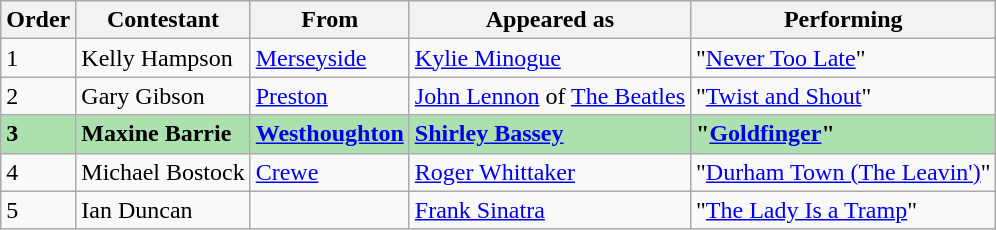<table class="wikitable">
<tr>
<th>Order</th>
<th>Contestant</th>
<th>From</th>
<th>Appeared as</th>
<th>Performing</th>
</tr>
<tr>
<td>1</td>
<td>Kelly Hampson</td>
<td><a href='#'>Merseyside</a></td>
<td><a href='#'>Kylie Minogue</a></td>
<td>"<a href='#'>Never Too Late</a>"</td>
</tr>
<tr>
<td>2</td>
<td>Gary Gibson</td>
<td><a href='#'>Preston</a></td>
<td><a href='#'>John Lennon</a> of <a href='#'>The Beatles</a></td>
<td>"<a href='#'>Twist and Shout</a>"</td>
</tr>
<tr style="background:#ACE1AF;">
<td><strong>3</strong></td>
<td><strong>Maxine Barrie</strong></td>
<td><strong><a href='#'>Westhoughton</a></strong></td>
<td><strong><a href='#'>Shirley Bassey</a></strong></td>
<td><strong>"<a href='#'>Goldfinger</a>"</strong></td>
</tr>
<tr>
<td>4</td>
<td>Michael Bostock</td>
<td><a href='#'>Crewe</a></td>
<td><a href='#'>Roger Whittaker</a></td>
<td>"<a href='#'>Durham Town (The Leavin')</a>"</td>
</tr>
<tr>
<td>5</td>
<td>Ian Duncan</td>
<td></td>
<td><a href='#'>Frank Sinatra</a></td>
<td>"<a href='#'>The Lady Is a Tramp</a>"</td>
</tr>
</table>
